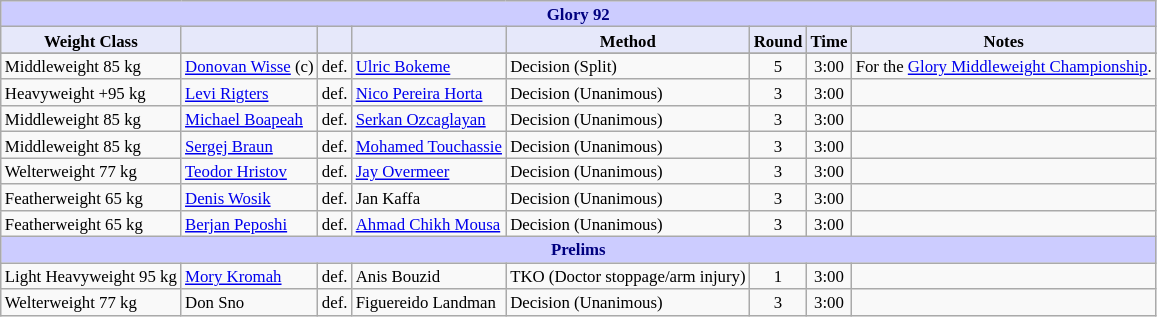<table class="wikitable" style="font-size: 70%;">
<tr>
<th colspan="8" style="background-color: #ccf; color: #000080; text-align: center;"><strong>Glory 92</strong></th>
</tr>
<tr>
<th colspan="1" style="background-color: #E6E8FA; color: #000000; text-align: center;">Weight Class</th>
<th colspan="1" style="background-color: #E6E8FA; color: #000000; text-align: center;"></th>
<th colspan="1" style="background-color: #E6E8FA; color: #000000; text-align: center;"></th>
<th colspan="1" style="background-color: #E6E8FA; color: #000000; text-align: center;"></th>
<th colspan="1" style="background-color: #E6E8FA; color: #000000; text-align: center;">Method</th>
<th colspan="1" style="background-color: #E6E8FA; color: #000000; text-align: center;">Round</th>
<th colspan="1" style="background-color: #E6E8FA; color: #000000; text-align: center;">Time</th>
<th colspan="1" style="background-color: #E6E8FA; color: #000000; text-align: center;">Notes</th>
</tr>
<tr>
</tr>
<tr>
<td>Middleweight 85 kg</td>
<td> <a href='#'>Donovan Wisse</a> (c)</td>
<td align=center>def.</td>
<td> <a href='#'>Ulric Bokeme</a></td>
<td>Decision (Split)</td>
<td align=center>5</td>
<td align=center>3:00</td>
<td>For the <a href='#'>Glory Middleweight Championship</a>.</td>
</tr>
<tr>
<td>Heavyweight +95 kg</td>
<td> <a href='#'>Levi Rigters</a></td>
<td align=center>def.</td>
<td> <a href='#'>Nico Pereira Horta</a></td>
<td>Decision (Unanimous)</td>
<td align=center>3</td>
<td align=center>3:00</td>
<td></td>
</tr>
<tr>
<td>Middleweight 85 kg</td>
<td> <a href='#'>Michael Boapeah</a></td>
<td align=center>def.</td>
<td> <a href='#'>Serkan Ozcaglayan</a></td>
<td>Decision (Unanimous)</td>
<td align=center>3</td>
<td align=center>3:00</td>
<td></td>
</tr>
<tr>
<td>Middleweight 85 kg</td>
<td> <a href='#'>Sergej Braun</a></td>
<td align=center>def.</td>
<td> <a href='#'>Mohamed Touchassie</a></td>
<td>Decision (Unanimous)</td>
<td align=center>3</td>
<td align=center>3:00</td>
<td></td>
</tr>
<tr>
<td>Welterweight 77 kg</td>
<td> <a href='#'>Teodor Hristov</a></td>
<td align=center>def.</td>
<td> <a href='#'>Jay Overmeer</a></td>
<td>Decision (Unanimous)</td>
<td align=center>3</td>
<td align=center>3:00</td>
<td></td>
</tr>
<tr>
<td>Featherweight 65 kg</td>
<td> <a href='#'>Denis Wosik</a></td>
<td align=center>def.</td>
<td> Jan Kaffa</td>
<td>Decision (Unanimous)</td>
<td align=center>3</td>
<td align=center>3:00</td>
<td></td>
</tr>
<tr>
<td>Featherweight 65 kg</td>
<td> <a href='#'>Berjan Peposhi</a></td>
<td align=center>def.</td>
<td> <a href='#'>Ahmad Chikh Mousa</a></td>
<td>Decision (Unanimous)</td>
<td align=center>3</td>
<td align=center>3:00</td>
<td></td>
</tr>
<tr>
<th colspan="8" style="background-color: #ccf; color: #000080; text-align: center;"><strong>Prelims</strong></th>
</tr>
<tr>
<td>Light Heavyweight 95 kg</td>
<td> <a href='#'>Mory Kromah</a></td>
<td align=center>def.</td>
<td> Anis Bouzid</td>
<td>TKO (Doctor stoppage/arm injury)</td>
<td align=center>1</td>
<td align=center>3:00</td>
<td></td>
</tr>
<tr>
<td>Welterweight 77 kg</td>
<td> Don Sno</td>
<td align=center>def.</td>
<td> Figuereido Landman</td>
<td>Decision (Unanimous)</td>
<td align=center>3</td>
<td align=center>3:00</td>
<td></td>
</tr>
</table>
